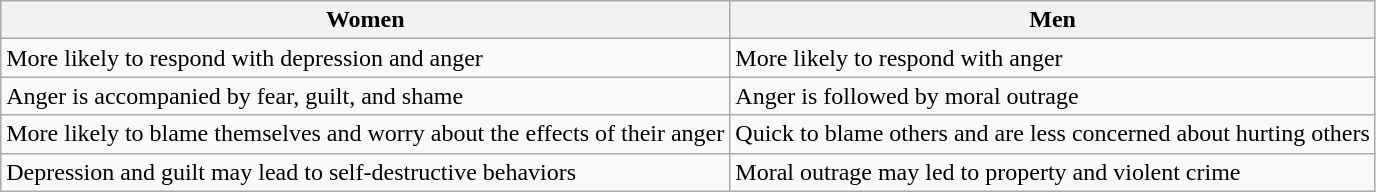<table class="wikitable">
<tr>
<th>Women</th>
<th>Men</th>
</tr>
<tr>
<td>More likely to respond with depression and anger</td>
<td>More likely to respond with anger</td>
</tr>
<tr>
<td>Anger is accompanied by fear, guilt, and shame</td>
<td>Anger is followed by moral outrage</td>
</tr>
<tr>
<td>More likely to blame themselves and worry about the effects of their anger</td>
<td>Quick to blame others and are less concerned about hurting others</td>
</tr>
<tr>
<td>Depression and guilt may lead to self-destructive behaviors</td>
<td>Moral outrage may led to property and violent crime</td>
</tr>
</table>
